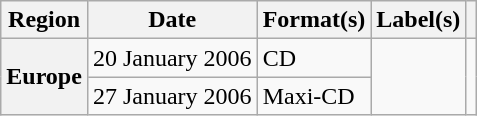<table class="wikitable plainrowheaders">
<tr>
<th scope="col">Region</th>
<th scope="col">Date</th>
<th scope="col">Format(s)</th>
<th scope="col">Label(s)</th>
<th scope="col"></th>
</tr>
<tr>
<th scope="row" rowspan="2">Europe</th>
<td>20 January 2006</td>
<td>CD</td>
<td rowspan="2"></td>
<td rowspan="2"></td>
</tr>
<tr>
<td>27 January 2006</td>
<td>Maxi-CD</td>
</tr>
</table>
